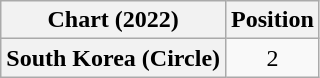<table class="wikitable plainrowheaders" style="text-align:center">
<tr>
<th scope="col">Chart (2022)</th>
<th scope="col">Position</th>
</tr>
<tr>
<th scope="row">South Korea (Circle)</th>
<td>2</td>
</tr>
</table>
